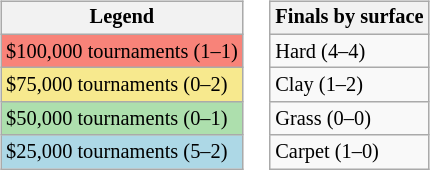<table>
<tr valign=top>
<td><br><table class="wikitable" style="font-size:85%;">
<tr>
<th>Legend</th>
</tr>
<tr style="background:#f88379;">
<td>$100,000 tournaments (1–1)</td>
</tr>
<tr style="background:#f7e98e;">
<td>$75,000 tournaments (0–2)</td>
</tr>
<tr style="background:#addfad;">
<td>$50,000 tournaments (0–1)</td>
</tr>
<tr style="background:lightblue;">
<td>$25,000 tournaments (5–2)</td>
</tr>
</table>
</td>
<td><br><table class="wikitable" style="font-size:85%;">
<tr>
<th>Finals by surface</th>
</tr>
<tr>
<td>Hard (4–4)</td>
</tr>
<tr>
<td>Clay (1–2)</td>
</tr>
<tr>
<td>Grass (0–0)</td>
</tr>
<tr>
<td>Carpet (1–0)</td>
</tr>
</table>
</td>
</tr>
</table>
